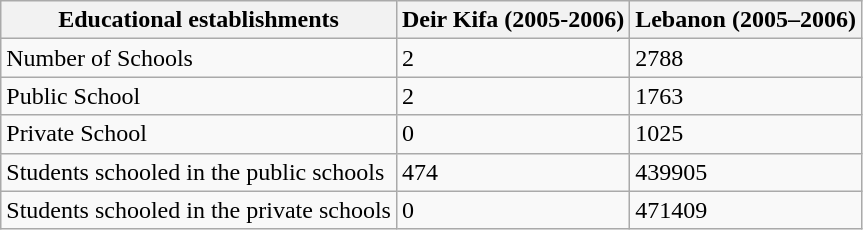<table class="wikitable">
<tr>
<th>Educational establishments</th>
<th>Deir Kifa (2005-2006)</th>
<th>Lebanon (2005–2006)</th>
</tr>
<tr>
<td>Number of Schools</td>
<td>2</td>
<td>2788</td>
</tr>
<tr>
<td>Public School</td>
<td>2</td>
<td>1763</td>
</tr>
<tr>
<td>Private School</td>
<td>0</td>
<td>1025</td>
</tr>
<tr>
<td>Students schooled in the public schools</td>
<td>474</td>
<td>439905</td>
</tr>
<tr>
<td>Students schooled in the private schools</td>
<td>0</td>
<td>471409</td>
</tr>
</table>
